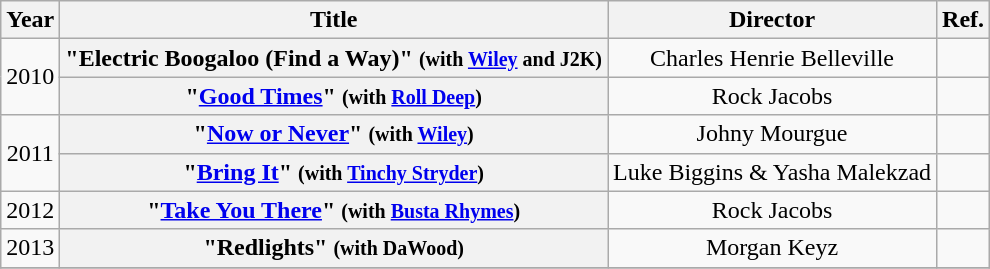<table class="wikitable plainrowheaders" style="text-align:center;">
<tr>
<th scope="col">Year</th>
<th scope="col">Title</th>
<th scope="col">Director</th>
<th scope="col">Ref.</th>
</tr>
<tr>
<td rowspan="2">2010</td>
<th scope="row">"Electric Boogaloo (Find a Way)" <small>(with <a href='#'>Wiley</a> and J2K)</small></th>
<td>Charles Henrie Belleville</td>
<td></td>
</tr>
<tr>
<th scope="row">"<a href='#'>Good Times</a>" <small>(with <a href='#'>Roll Deep</a>)</small></th>
<td>Rock Jacobs</td>
<td></td>
</tr>
<tr>
<td rowspan="2">2011</td>
<th scope="row">"<a href='#'>Now or Never</a>" <small>(with <a href='#'>Wiley</a>)</small></th>
<td>Johny Mourgue</td>
<td></td>
</tr>
<tr>
<th scope="row">"<a href='#'>Bring It</a>" <small>(with <a href='#'>Tinchy Stryder</a>)</small></th>
<td>Luke Biggins & Yasha Malekzad</td>
<td></td>
</tr>
<tr>
<td>2012</td>
<th scope="row">"<a href='#'>Take You There</a>" <small>(with <a href='#'>Busta Rhymes</a>)</small></th>
<td>Rock Jacobs</td>
<td></td>
</tr>
<tr>
<td>2013</td>
<th scope="row">"Redlights"  <small> (with DaWood)</small></th>
<td>Morgan Keyz</td>
<td></td>
</tr>
<tr>
</tr>
</table>
